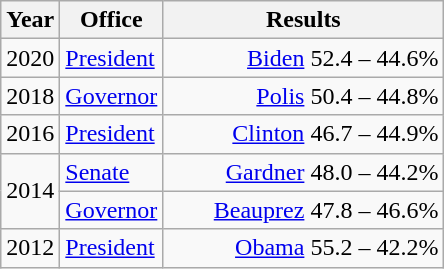<table class=wikitable>
<tr>
<th width="30">Year</th>
<th width="60">Office</th>
<th width="180">Results</th>
</tr>
<tr>
<td>2020</td>
<td><a href='#'>President</a></td>
<td align="right" ><a href='#'>Biden</a> 52.4 – 44.6%</td>
</tr>
<tr>
<td>2018</td>
<td><a href='#'>Governor</a></td>
<td align="right" ><a href='#'>Polis</a> 50.4 – 44.8%</td>
</tr>
<tr>
<td>2016</td>
<td><a href='#'>President</a></td>
<td align="right" ><a href='#'>Clinton</a> 46.7 – 44.9%</td>
</tr>
<tr>
<td rowspan="2">2014</td>
<td><a href='#'>Senate</a></td>
<td align="right" ><a href='#'>Gardner</a> 48.0 – 44.2%</td>
</tr>
<tr>
<td><a href='#'>Governor</a></td>
<td align="right" ><a href='#'>Beauprez</a> 47.8 – 46.6%</td>
</tr>
<tr>
<td>2012</td>
<td><a href='#'>President</a></td>
<td align="right" ><a href='#'>Obama</a> 55.2 – 42.2%</td>
</tr>
</table>
